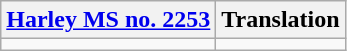<table class="wikitable">
<tr>
<th><a href='#'>Harley MS no. 2253</a></th>
<th>Translation</th>
</tr>
<tr>
<td></td>
<td></td>
</tr>
</table>
